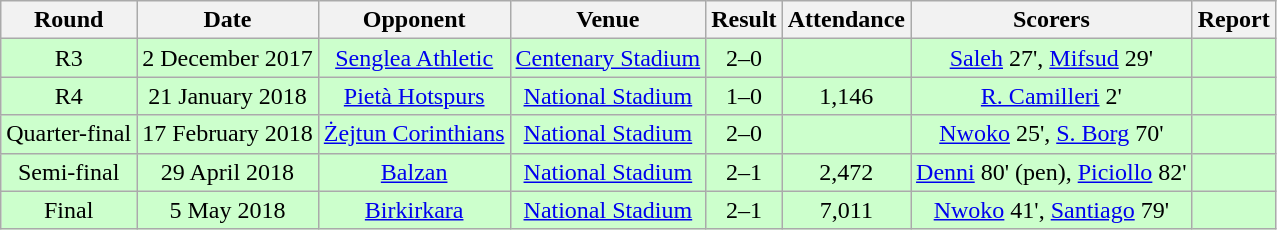<table class="wikitable" style="font-size:100%; text-align:center">
<tr>
<th>Round</th>
<th>Date</th>
<th>Opponent</th>
<th>Venue</th>
<th>Result</th>
<th>Attendance</th>
<th>Scorers</th>
<th>Report</th>
</tr>
<tr style="background: #CCFFCC;">
<td>R3</td>
<td>2 December 2017</td>
<td><a href='#'>Senglea Athletic</a></td>
<td><a href='#'>Centenary Stadium</a></td>
<td>2–0</td>
<td></td>
<td><a href='#'>Saleh</a> 27', <a href='#'>Mifsud</a> 29'</td>
<td></td>
</tr>
<tr style="background: #CCFFCC;">
<td>R4</td>
<td>21 January 2018</td>
<td><a href='#'>Pietà Hotspurs</a></td>
<td><a href='#'>National Stadium</a></td>
<td>1–0</td>
<td>1,146</td>
<td><a href='#'>R. Camilleri</a> 2'</td>
<td></td>
</tr>
<tr style="background: #CCFFCC;">
<td>Quarter-final</td>
<td>17 February 2018</td>
<td><a href='#'>Żejtun Corinthians</a></td>
<td><a href='#'>National Stadium</a></td>
<td>2–0</td>
<td></td>
<td><a href='#'>Nwoko</a> 25', <a href='#'>S. Borg</a> 70'</td>
<td></td>
</tr>
<tr style="background: #CCFFCC;">
<td>Semi-final</td>
<td>29 April 2018</td>
<td><a href='#'>Balzan</a></td>
<td><a href='#'>National Stadium</a></td>
<td>2–1</td>
<td>2,472</td>
<td><a href='#'>Denni</a> 80' (pen), <a href='#'>Piciollo</a> 82'</td>
<td></td>
</tr>
<tr style="background: #CCFFCC;">
<td>Final</td>
<td>5 May 2018</td>
<td><a href='#'>Birkirkara</a></td>
<td><a href='#'>National Stadium</a></td>
<td>2–1</td>
<td>7,011</td>
<td><a href='#'>Nwoko</a> 41', <a href='#'>Santiago</a> 79'</td>
<td></td>
</tr>
</table>
